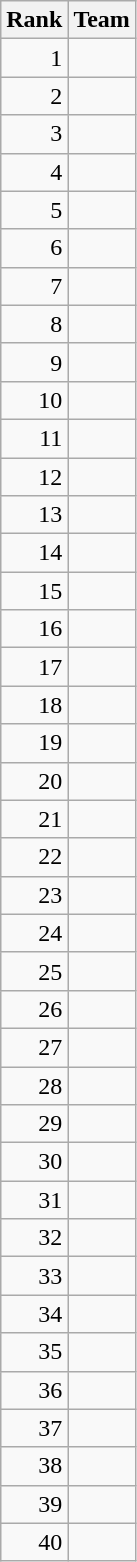<table class="wikitable">
<tr>
<th>Rank</th>
<th>Team</th>
</tr>
<tr>
<td align=right>1</td>
<td></td>
</tr>
<tr>
<td align=right>2</td>
<td></td>
</tr>
<tr>
<td align=right>3</td>
<td></td>
</tr>
<tr>
<td align=right>4</td>
<td></td>
</tr>
<tr>
<td align=right>5</td>
<td></td>
</tr>
<tr>
<td align=right>6</td>
<td></td>
</tr>
<tr>
<td align=right>7</td>
<td></td>
</tr>
<tr>
<td align=right>8</td>
<td></td>
</tr>
<tr>
<td align=right>9</td>
<td></td>
</tr>
<tr>
<td align=right>10</td>
<td></td>
</tr>
<tr>
<td align=right>11</td>
<td></td>
</tr>
<tr>
<td align=right>12</td>
<td></td>
</tr>
<tr>
<td align=right>13</td>
<td></td>
</tr>
<tr>
<td align=right>14</td>
<td></td>
</tr>
<tr>
<td align=right>15</td>
<td></td>
</tr>
<tr>
<td align=right>16</td>
<td></td>
</tr>
<tr>
<td align=right>17</td>
<td></td>
</tr>
<tr>
<td align=right>18</td>
<td></td>
</tr>
<tr>
<td align=right>19</td>
<td></td>
</tr>
<tr>
<td align=right>20</td>
<td></td>
</tr>
<tr>
<td align=right>21</td>
<td></td>
</tr>
<tr>
<td align=right>22</td>
<td></td>
</tr>
<tr>
<td align=right>23</td>
<td></td>
</tr>
<tr>
<td align=right>24</td>
<td></td>
</tr>
<tr>
<td align=right>25</td>
<td></td>
</tr>
<tr>
<td align=right>26</td>
<td></td>
</tr>
<tr>
<td align=right>27</td>
<td></td>
</tr>
<tr>
<td align=right>28</td>
<td></td>
</tr>
<tr>
<td align=right>29</td>
<td></td>
</tr>
<tr>
<td align=right>30</td>
<td></td>
</tr>
<tr>
<td align=right>31</td>
<td></td>
</tr>
<tr>
<td align=right>32</td>
<td></td>
</tr>
<tr>
<td align=right>33</td>
<td></td>
</tr>
<tr>
<td align=right>34</td>
<td></td>
</tr>
<tr>
<td align=right>35</td>
<td></td>
</tr>
<tr>
<td align=right>36</td>
<td></td>
</tr>
<tr>
<td align=right>37</td>
<td></td>
</tr>
<tr>
<td align=right>38</td>
<td></td>
</tr>
<tr>
<td align=right>39</td>
<td></td>
</tr>
<tr>
<td align=right>40</td>
<td></td>
</tr>
</table>
